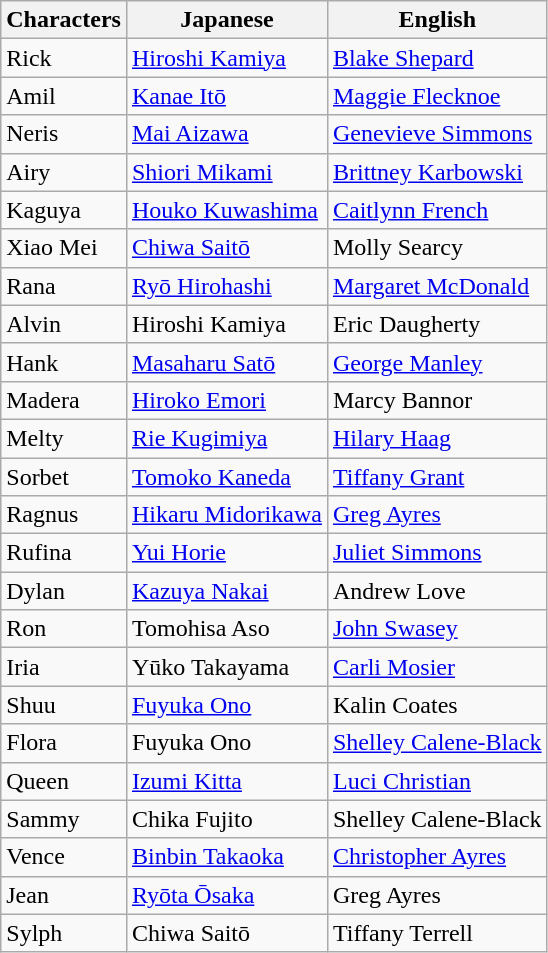<table class="wikitable">
<tr>
<th>Characters</th>
<th>Japanese</th>
<th>English</th>
</tr>
<tr>
<td>Rick</td>
<td><a href='#'>Hiroshi Kamiya</a></td>
<td><a href='#'>Blake Shepard</a></td>
</tr>
<tr>
<td>Amil</td>
<td><a href='#'>Kanae Itō</a></td>
<td><a href='#'>Maggie Flecknoe</a></td>
</tr>
<tr>
<td>Neris</td>
<td><a href='#'>Mai Aizawa</a></td>
<td><a href='#'>Genevieve Simmons</a></td>
</tr>
<tr>
<td>Airy</td>
<td><a href='#'>Shiori Mikami</a></td>
<td><a href='#'>Brittney Karbowski</a></td>
</tr>
<tr>
<td>Kaguya</td>
<td><a href='#'>Houko Kuwashima</a></td>
<td><a href='#'>Caitlynn French</a></td>
</tr>
<tr>
<td>Xiao Mei</td>
<td><a href='#'>Chiwa Saitō</a></td>
<td>Molly Searcy</td>
</tr>
<tr>
<td>Rana</td>
<td><a href='#'>Ryō Hirohashi</a></td>
<td><a href='#'>Margaret McDonald</a></td>
</tr>
<tr>
<td>Alvin</td>
<td>Hiroshi Kamiya</td>
<td>Eric Daugherty</td>
</tr>
<tr>
<td>Hank</td>
<td><a href='#'>Masaharu Satō</a></td>
<td><a href='#'>George Manley</a></td>
</tr>
<tr>
<td>Madera</td>
<td><a href='#'>Hiroko Emori</a></td>
<td>Marcy Bannor</td>
</tr>
<tr>
<td>Melty</td>
<td><a href='#'>Rie Kugimiya</a></td>
<td><a href='#'>Hilary Haag</a></td>
</tr>
<tr>
<td>Sorbet</td>
<td><a href='#'>Tomoko Kaneda</a></td>
<td><a href='#'>Tiffany Grant</a></td>
</tr>
<tr>
<td>Ragnus</td>
<td><a href='#'>Hikaru Midorikawa</a></td>
<td><a href='#'>Greg Ayres</a></td>
</tr>
<tr>
<td>Rufina</td>
<td><a href='#'>Yui Horie</a></td>
<td><a href='#'>Juliet Simmons</a></td>
</tr>
<tr>
<td>Dylan</td>
<td><a href='#'>Kazuya Nakai</a></td>
<td>Andrew Love</td>
</tr>
<tr>
<td>Ron</td>
<td>Tomohisa Aso</td>
<td><a href='#'>John Swasey</a></td>
</tr>
<tr>
<td>Iria</td>
<td>Yūko Takayama</td>
<td><a href='#'>Carli Mosier</a></td>
</tr>
<tr>
<td>Shuu</td>
<td><a href='#'>Fuyuka Ono</a></td>
<td>Kalin Coates</td>
</tr>
<tr>
<td>Flora</td>
<td>Fuyuka Ono</td>
<td><a href='#'>Shelley Calene-Black</a></td>
</tr>
<tr>
<td>Queen</td>
<td><a href='#'>Izumi Kitta</a></td>
<td><a href='#'>Luci Christian</a></td>
</tr>
<tr>
<td>Sammy</td>
<td>Chika Fujito</td>
<td>Shelley Calene-Black</td>
</tr>
<tr>
<td>Vence</td>
<td><a href='#'>Binbin Takaoka</a></td>
<td><a href='#'>Christopher Ayres</a></td>
</tr>
<tr>
<td>Jean</td>
<td><a href='#'>Ryōta Ōsaka</a></td>
<td>Greg Ayres</td>
</tr>
<tr>
<td>Sylph</td>
<td>Chiwa Saitō</td>
<td>Tiffany Terrell</td>
</tr>
</table>
